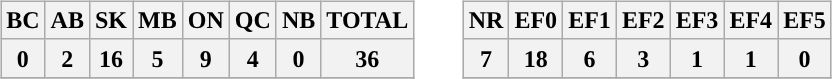<table style="margin-left: auto; margin-right: auto; border: none;">
<tr>
<td><br><table class="wikitable">
<tr>
<th>BC</th>
<th>AB</th>
<th>SK</th>
<th>MB</th>
<th>ON</th>
<th>QC</th>
<th>NB</th>
<th>TOTAL</th>
</tr>
<tr>
<th>0</th>
<th>2</th>
<th>16</th>
<th>5</th>
<th>9</th>
<th>4</th>
<th>0</th>
<th>36</th>
</tr>
<tr>
</tr>
</table>
</td>
<td></td>
<td></td>
<td></td>
<td><br><table class="wikitable">
<tr>
<th style="background-color:#">NR</th>
<th style="background-color:#">EF0</th>
<th style="background-color:#">EF1</th>
<th style="background-color:#">EF2</th>
<th style="background-color:#">EF3</th>
<th style="background-color:#">EF4</th>
<th style="background-color:#">EF5</th>
</tr>
<tr>
<th>7</th>
<th>18</th>
<th>6</th>
<th>3</th>
<th>1</th>
<th>1</th>
<th>0</th>
</tr>
<tr>
</tr>
</table>
</td>
</tr>
</table>
